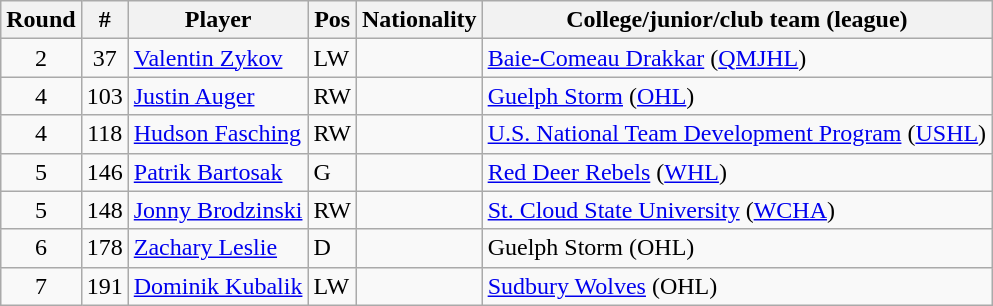<table class="wikitable">
<tr>
<th>Round</th>
<th>#</th>
<th>Player</th>
<th>Pos</th>
<th>Nationality</th>
<th>College/junior/club team (league)</th>
</tr>
<tr>
<td style="text-align:center">2</td>
<td style="text-align:center">37</td>
<td><a href='#'>Valentin Zykov</a></td>
<td>LW</td>
<td></td>
<td><a href='#'>Baie-Comeau Drakkar</a> (<a href='#'>QMJHL</a>)</td>
</tr>
<tr>
<td style="text-align:center">4</td>
<td style="text-align:center">103</td>
<td><a href='#'>Justin Auger</a></td>
<td>RW</td>
<td></td>
<td><a href='#'>Guelph Storm</a> (<a href='#'>OHL</a>)</td>
</tr>
<tr>
<td style="text-align:center">4</td>
<td style="text-align:center">118</td>
<td><a href='#'>Hudson Fasching</a></td>
<td>RW</td>
<td></td>
<td><a href='#'>U.S. National Team Development Program</a> (<a href='#'>USHL</a>)</td>
</tr>
<tr>
<td style="text-align:center">5</td>
<td style="text-align:center">146</td>
<td><a href='#'>Patrik Bartosak</a></td>
<td>G</td>
<td></td>
<td><a href='#'>Red Deer Rebels</a> (<a href='#'>WHL</a>)</td>
</tr>
<tr>
<td style="text-align:center">5</td>
<td style="text-align:center">148</td>
<td><a href='#'>Jonny Brodzinski</a></td>
<td>RW</td>
<td></td>
<td><a href='#'>St. Cloud State University</a> (<a href='#'>WCHA</a>)</td>
</tr>
<tr>
<td style="text-align:center">6</td>
<td style="text-align:center">178</td>
<td><a href='#'>Zachary Leslie</a></td>
<td>D</td>
<td></td>
<td>Guelph Storm (OHL)</td>
</tr>
<tr>
<td style="text-align:center">7</td>
<td style="text-align:center">191</td>
<td><a href='#'>Dominik Kubalik</a></td>
<td>LW</td>
<td></td>
<td><a href='#'>Sudbury Wolves</a> (OHL)</td>
</tr>
</table>
